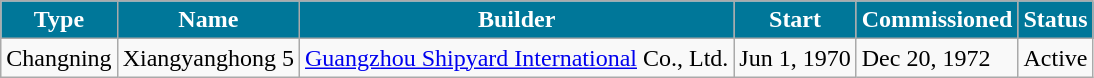<table class="wikitable">
<tr>
<th style="background:#079;color:#fff;">Type</th>
<th style="background:#079;color:#fff;">Name</th>
<th style="background:#079;color:#fff;">Builder</th>
<th style="background:#079;color:#fff;">Start</th>
<th style="background:#079;color:#fff;">Commissioned</th>
<th style="background:#079;color:#fff;">Status</th>
</tr>
<tr>
<td>Changning</td>
<td>Xiangyanghong 5</td>
<td><a href='#'>Guangzhou Shipyard International</a> Co., Ltd.</td>
<td>Jun 1, 1970</td>
<td>Dec 20, 1972</td>
<td>Active</td>
</tr>
</table>
